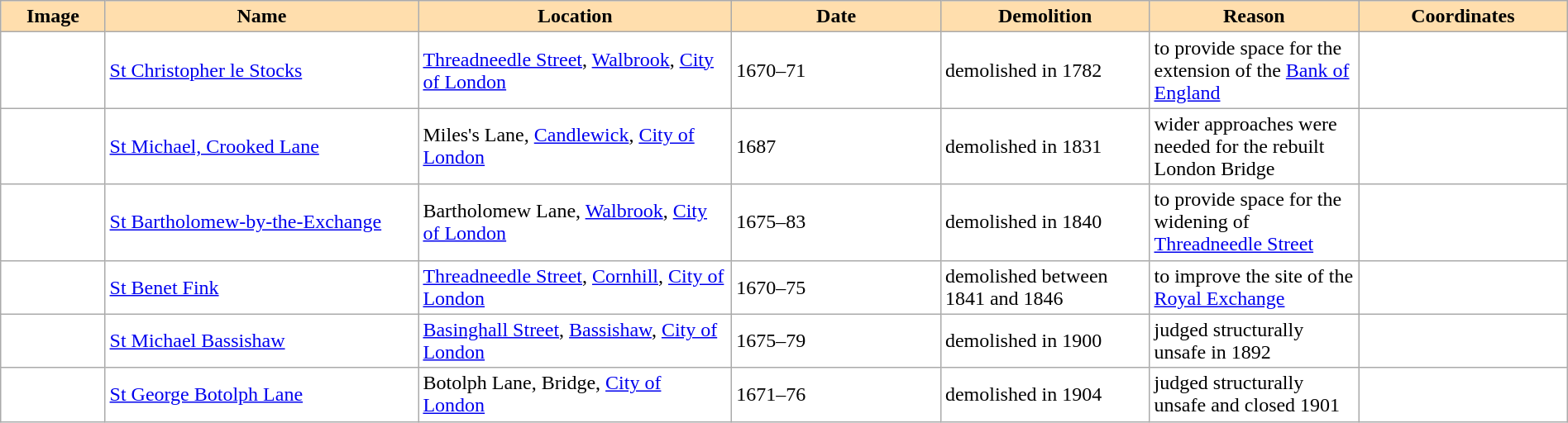<table class="wikitable sortable" style="width:100%; background:#fff;">
<tr>
<th width="5%" align="left" style="background:#ffdead;" class="unsortable">Image</th>
<th width="15%" align="left" style="background:#ffdead;">Name</th>
<th width="15%" align="left" style="background:#ffdead;">Location</th>
<th width="10%" align="left" style="background:#ffdead;">Date</th>
<th width="10%" align="left" style="background:#ffdead;">Demolition</th>
<th width="10%" align="left" style="background:#ffdead;">Reason</th>
<th width="10%" align="left" style="background:#ffdead;">Coordinates</th>
</tr>
<tr>
<td></td>
<td><a href='#'>St Christopher le Stocks</a></td>
<td><a href='#'>Threadneedle Street</a>, <a href='#'>Walbrook</a>, <a href='#'>City of London</a></td>
<td>1670–71</td>
<td>demolished in 1782</td>
<td>to provide space for the extension of the <a href='#'>Bank of England</a></td>
<td></td>
</tr>
<tr>
<td></td>
<td><a href='#'>St Michael, Crooked Lane</a></td>
<td>Miles's Lane, <a href='#'>Candlewick</a>, <a href='#'>City of London</a></td>
<td>1687</td>
<td>demolished in 1831</td>
<td>wider approaches were needed for the rebuilt London Bridge</td>
<td></td>
</tr>
<tr>
<td></td>
<td><a href='#'>St Bartholomew-by-the-Exchange</a></td>
<td>Bartholomew Lane, <a href='#'>Walbrook</a>, <a href='#'>City of London</a></td>
<td>1675–83</td>
<td>demolished in 1840</td>
<td>to provide space for the widening of <a href='#'>Threadneedle Street</a></td>
<td></td>
</tr>
<tr>
<td></td>
<td><a href='#'>St Benet Fink</a></td>
<td><a href='#'>Threadneedle Street</a>, <a href='#'>Cornhill</a>, <a href='#'>City of London</a></td>
<td>1670–75</td>
<td>demolished between 1841 and 1846</td>
<td>to improve the site of the <a href='#'>Royal Exchange</a></td>
<td></td>
</tr>
<tr>
<td></td>
<td><a href='#'>St Michael Bassishaw</a></td>
<td><a href='#'>Basinghall Street</a>, <a href='#'>Bassishaw</a>, <a href='#'>City of London</a></td>
<td>1675–79</td>
<td>demolished in 1900</td>
<td>judged structurally unsafe in 1892</td>
<td></td>
</tr>
<tr>
<td></td>
<td><a href='#'>St George Botolph Lane</a></td>
<td>Botolph Lane, Bridge, <a href='#'>City of London</a></td>
<td>1671–76</td>
<td>demolished in 1904</td>
<td>judged structurally unsafe and closed 1901</td>
<td></td>
</tr>
</table>
